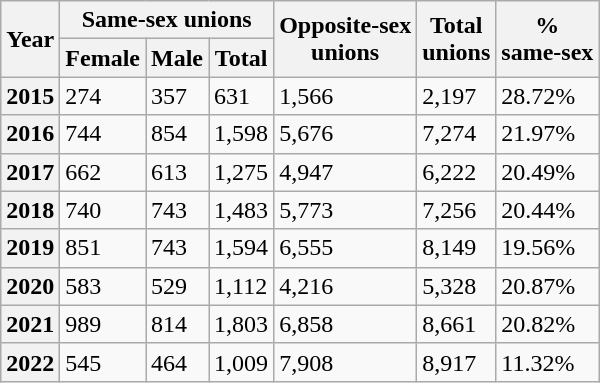<table class="wikitable" style="text-align:left">
<tr>
<th rowspan=2>Year</th>
<th colspan=3>Same-sex unions</th>
<th rowspan=2>Opposite-sex<br>unions</th>
<th rowspan=2>Total<br>unions</th>
<th rowspan=2>%<br>same-sex</th>
</tr>
<tr>
<th>Female</th>
<th>Male</th>
<th>Total</th>
</tr>
<tr>
<th>2015</th>
<td>274</td>
<td>357</td>
<td>631</td>
<td>1,566</td>
<td>2,197</td>
<td>28.72%</td>
</tr>
<tr>
<th>2016</th>
<td>744</td>
<td>854</td>
<td>1,598</td>
<td>5,676</td>
<td>7,274</td>
<td>21.97%</td>
</tr>
<tr>
<th>2017</th>
<td>662</td>
<td>613</td>
<td>1,275</td>
<td>4,947</td>
<td>6,222</td>
<td>20.49%</td>
</tr>
<tr>
<th>2018</th>
<td>740</td>
<td>743</td>
<td>1,483</td>
<td>5,773</td>
<td>7,256</td>
<td>20.44%</td>
</tr>
<tr>
<th>2019</th>
<td>851</td>
<td>743</td>
<td>1,594</td>
<td>6,555</td>
<td>8,149</td>
<td>19.56%</td>
</tr>
<tr>
<th>2020</th>
<td>583</td>
<td>529</td>
<td>1,112</td>
<td>4,216</td>
<td>5,328</td>
<td>20.87%</td>
</tr>
<tr>
<th>2021</th>
<td>989</td>
<td>814</td>
<td>1,803</td>
<td>6,858</td>
<td>8,661</td>
<td>20.82%</td>
</tr>
<tr>
<th>2022</th>
<td>545</td>
<td>464</td>
<td>1,009</td>
<td>7,908</td>
<td>8,917</td>
<td>11.32%</td>
</tr>
</table>
